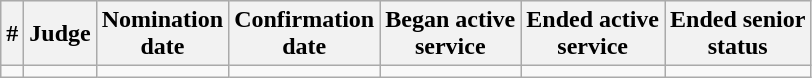<table class="sortable wikitable">
<tr bgcolor="#ececec">
<th>#</th>
<th>Judge</th>
<th>Nomination<br>date</th>
<th>Confirmation<br>date</th>
<th>Began active<br>service</th>
<th>Ended active<br>service</th>
<th>Ended senior<br>status</th>
</tr>
<tr>
<td></td>
<td></td>
<td></td>
<td></td>
<td></td>
<td></td>
<td align="center"></td>
</tr>
</table>
